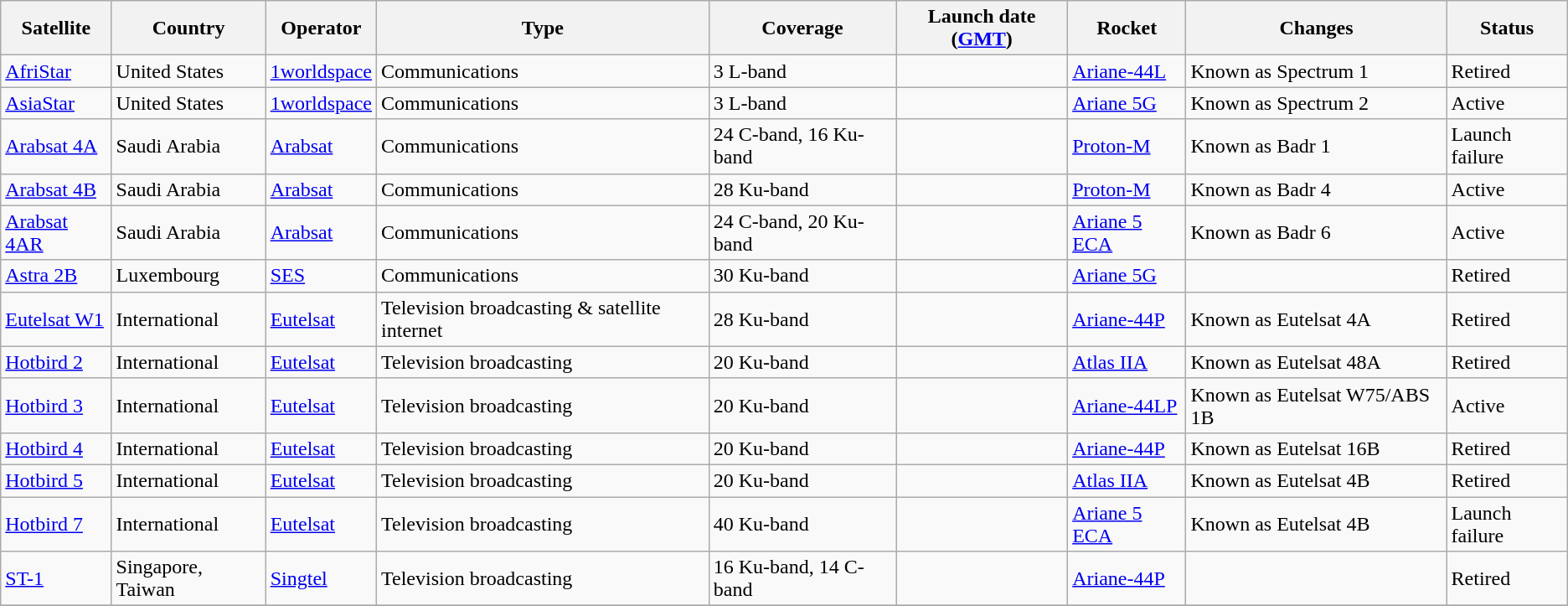<table class="wikitable sortable" border="1"}>
<tr>
<th>Satellite</th>
<th>Country</th>
<th>Operator</th>
<th>Type</th>
<th>Coverage </th>
<th>Launch date  (<a href='#'>GMT</a>) </th>
<th>Rocket</th>
<th width="200pt">Changes</th>
<th>Status </th>
</tr>
<tr>
<td><a href='#'>AfriStar</a></td>
<td>United States</td>
<td><a href='#'>1worldspace</a></td>
<td>Communications</td>
<td>3 L-band</td>
<td></td>
<td><a href='#'>Ariane-44L</a></td>
<td>Known as Spectrum 1</td>
<td>Retired</td>
</tr>
<tr>
<td><a href='#'>AsiaStar</a></td>
<td>United States</td>
<td><a href='#'>1worldspace</a></td>
<td>Communications</td>
<td>3 L-band</td>
<td></td>
<td><a href='#'>Ariane 5G</a></td>
<td>Known as Spectrum 2</td>
<td>Active</td>
</tr>
<tr>
<td><a href='#'>Arabsat 4A</a></td>
<td>Saudi Arabia</td>
<td><a href='#'>Arabsat</a></td>
<td>Communications</td>
<td>24 C-band, 16 Ku-band</td>
<td></td>
<td><a href='#'>Proton-M</a></td>
<td>Known as Badr 1</td>
<td>Launch failure</td>
</tr>
<tr>
<td><a href='#'>Arabsat 4B</a></td>
<td>Saudi Arabia</td>
<td><a href='#'>Arabsat</a></td>
<td>Communications</td>
<td>28 Ku-band</td>
<td></td>
<td><a href='#'>Proton-M</a></td>
<td>Known as Badr 4</td>
<td>Active</td>
</tr>
<tr>
<td><a href='#'>Arabsat 4AR</a></td>
<td>Saudi Arabia</td>
<td><a href='#'>Arabsat</a></td>
<td>Communications</td>
<td>24 C-band, 20 Ku-band</td>
<td></td>
<td><a href='#'>Ariane 5 ECA</a></td>
<td>Known as Badr 6</td>
<td>Active</td>
</tr>
<tr>
<td><a href='#'>Astra 2B</a></td>
<td>Luxembourg</td>
<td><a href='#'>SES</a></td>
<td>Communications</td>
<td>30 Ku-band</td>
<td></td>
<td><a href='#'>Ariane 5G</a></td>
<td></td>
<td>Retired</td>
</tr>
<tr>
<td><a href='#'>Eutelsat W1</a></td>
<td>International</td>
<td><a href='#'>Eutelsat</a></td>
<td>Television broadcasting & satellite internet</td>
<td>28 Ku-band</td>
<td></td>
<td><a href='#'>Ariane-44P</a></td>
<td>Known as Eutelsat 4A</td>
<td>Retired</td>
</tr>
<tr>
<td><a href='#'>Hotbird 2</a></td>
<td>International</td>
<td><a href='#'>Eutelsat</a></td>
<td>Television broadcasting</td>
<td>20 Ku-band</td>
<td></td>
<td><a href='#'>Atlas IIA</a></td>
<td>Known as Eutelsat 48A</td>
<td>Retired</td>
</tr>
<tr>
<td><a href='#'>Hotbird 3</a></td>
<td>International</td>
<td><a href='#'>Eutelsat</a></td>
<td>Television broadcasting</td>
<td>20 Ku-band</td>
<td></td>
<td><a href='#'>Ariane-44LP</a></td>
<td>Known as Eutelsat W75/ABS 1B</td>
<td>Active</td>
</tr>
<tr>
<td><a href='#'>Hotbird 4</a></td>
<td>International</td>
<td><a href='#'>Eutelsat</a></td>
<td>Television broadcasting</td>
<td>20 Ku-band</td>
<td></td>
<td><a href='#'>Ariane-44P</a></td>
<td>Known as Eutelsat 16B</td>
<td>Retired</td>
</tr>
<tr>
<td><a href='#'>Hotbird 5</a></td>
<td>International</td>
<td><a href='#'>Eutelsat</a></td>
<td>Television broadcasting</td>
<td>20 Ku-band</td>
<td></td>
<td><a href='#'>Atlas IIA</a></td>
<td>Known as Eutelsat 4B</td>
<td>Retired</td>
</tr>
<tr>
<td><a href='#'>Hotbird 7</a></td>
<td>International</td>
<td><a href='#'>Eutelsat</a></td>
<td>Television broadcasting</td>
<td>40 Ku-band</td>
<td></td>
<td><a href='#'>Ariane 5 ECA</a></td>
<td>Known as Eutelsat 4B</td>
<td>Launch failure</td>
</tr>
<tr>
<td><a href='#'>ST-1</a></td>
<td>Singapore, Taiwan</td>
<td><a href='#'>Singtel</a></td>
<td>Television broadcasting</td>
<td>16 Ku-band, 14 C-band</td>
<td></td>
<td><a href='#'>Ariane-44P</a></td>
<td></td>
<td>Retired</td>
</tr>
<tr>
</tr>
</table>
